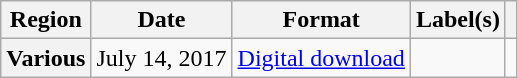<table class="wikitable plainrowheaders">
<tr>
<th>Region</th>
<th>Date</th>
<th>Format</th>
<th>Label(s)</th>
<th></th>
</tr>
<tr>
<th scope="row">Various</th>
<td>July 14, 2017</td>
<td><a href='#'>Digital download</a></td>
<td></td>
<td style="text-align:center;"></td>
</tr>
</table>
